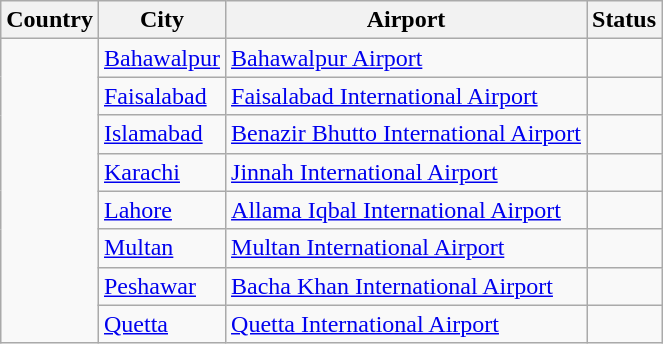<table class="wikitable sortable">
<tr>
<th>Country</th>
<th>City</th>
<th>Airport</th>
<th>Status</th>
</tr>
<tr>
<td rowspan="8"></td>
<td><a href='#'>Bahawalpur</a></td>
<td><a href='#'>Bahawalpur Airport</a></td>
<td></td>
</tr>
<tr>
<td><a href='#'>Faisalabad</a></td>
<td><a href='#'>Faisalabad International Airport</a></td>
<td></td>
</tr>
<tr>
<td><a href='#'>Islamabad</a></td>
<td><a href='#'>Benazir Bhutto International Airport</a></td>
<td></td>
</tr>
<tr>
<td><a href='#'>Karachi</a></td>
<td><a href='#'>Jinnah International Airport</a></td>
<td></td>
</tr>
<tr>
<td><a href='#'>Lahore</a></td>
<td><a href='#'>Allama Iqbal International Airport</a></td>
<td></td>
</tr>
<tr>
<td><a href='#'>Multan</a></td>
<td><a href='#'>Multan International Airport</a></td>
<td></td>
</tr>
<tr>
<td><a href='#'>Peshawar</a></td>
<td><a href='#'>Bacha Khan International Airport</a></td>
<td></td>
</tr>
<tr>
<td><a href='#'>Quetta</a></td>
<td><a href='#'>Quetta International Airport</a></td>
<td></td>
</tr>
</table>
